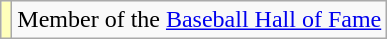<table class=wikitable>
<tr>
<th scope="row" style="background:#ffb; text-align:center"></th>
<td>Member of the <a href='#'>Baseball Hall of Fame</a></td>
</tr>
</table>
